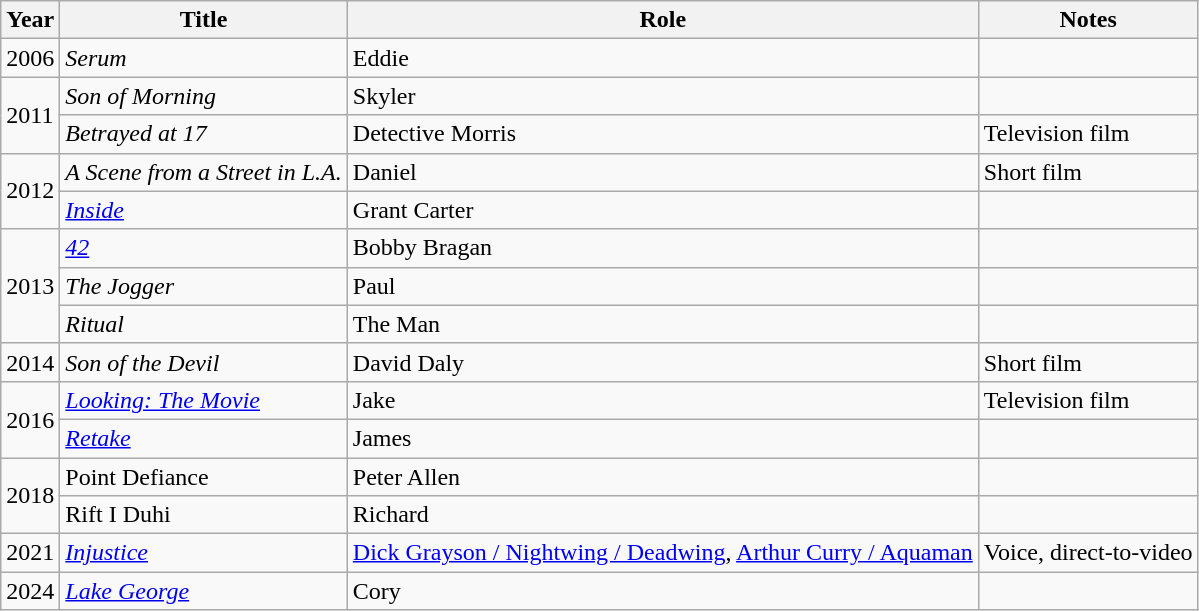<table class="wikitable sortable">
<tr>
<th>Year</th>
<th>Title</th>
<th>Role</th>
<th class="unsortable">Notes</th>
</tr>
<tr>
<td>2006</td>
<td><em>Serum</em></td>
<td>Eddie</td>
<td></td>
</tr>
<tr>
<td rowspan=2>2011</td>
<td><em>Son of Morning</em></td>
<td>Skyler</td>
<td></td>
</tr>
<tr>
<td><em>Betrayed at 17</em></td>
<td>Detective Morris</td>
<td>Television film</td>
</tr>
<tr>
<td rowspan=2>2012</td>
<td><em>A Scene from a Street in L.A.</em></td>
<td>Daniel</td>
<td>Short film</td>
</tr>
<tr>
<td><em><a href='#'>Inside</a></em></td>
<td>Grant Carter</td>
<td></td>
</tr>
<tr>
<td rowspan=3>2013</td>
<td><em><a href='#'>42</a></em></td>
<td>Bobby Bragan</td>
<td></td>
</tr>
<tr>
<td><em>The Jogger</em></td>
<td>Paul</td>
<td></td>
</tr>
<tr>
<td><em>Ritual</em></td>
<td>The Man</td>
<td></td>
</tr>
<tr>
<td>2014</td>
<td><em>Son of the Devil</em></td>
<td>David Daly</td>
<td>Short film</td>
</tr>
<tr>
<td rowspan=2>2016</td>
<td><em><a href='#'>Looking: The Movie</a></em></td>
<td>Jake</td>
<td>Television film</td>
</tr>
<tr>
<td><em><a href='#'>Retake</a></em></td>
<td>James</td>
<td></td>
</tr>
<tr>
<td rowspan=2>2018</td>
<td>Point Defiance</td>
<td>Peter Allen</td>
<td></td>
</tr>
<tr>
<td>Rift I Duhi</td>
<td>Richard</td>
<td></td>
</tr>
<tr>
<td>2021</td>
<td><em><a href='#'>Injustice</a></em></td>
<td><a href='#'>Dick Grayson / Nightwing / Deadwing</a>, <a href='#'>Arthur Curry / Aquaman</a></td>
<td>Voice, direct-to-video</td>
</tr>
<tr>
<td>2024</td>
<td><em><a href='#'>Lake George</a></em></td>
<td>Cory</td>
<td></td>
</tr>
</table>
